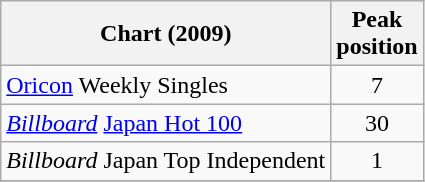<table class="wikitable sortable">
<tr>
<th>Chart (2009)</th>
<th>Peak<br>position</th>
</tr>
<tr>
<td><a href='#'>Oricon</a> Weekly Singles</td>
<td align="center">7</td>
</tr>
<tr>
<td><em><a href='#'>Billboard</a></em> <a href='#'>Japan Hot 100</a></td>
<td align="center">30</td>
</tr>
<tr>
<td><em>Billboard</em> Japan Top Independent</td>
<td align="center">1</td>
</tr>
<tr>
</tr>
</table>
